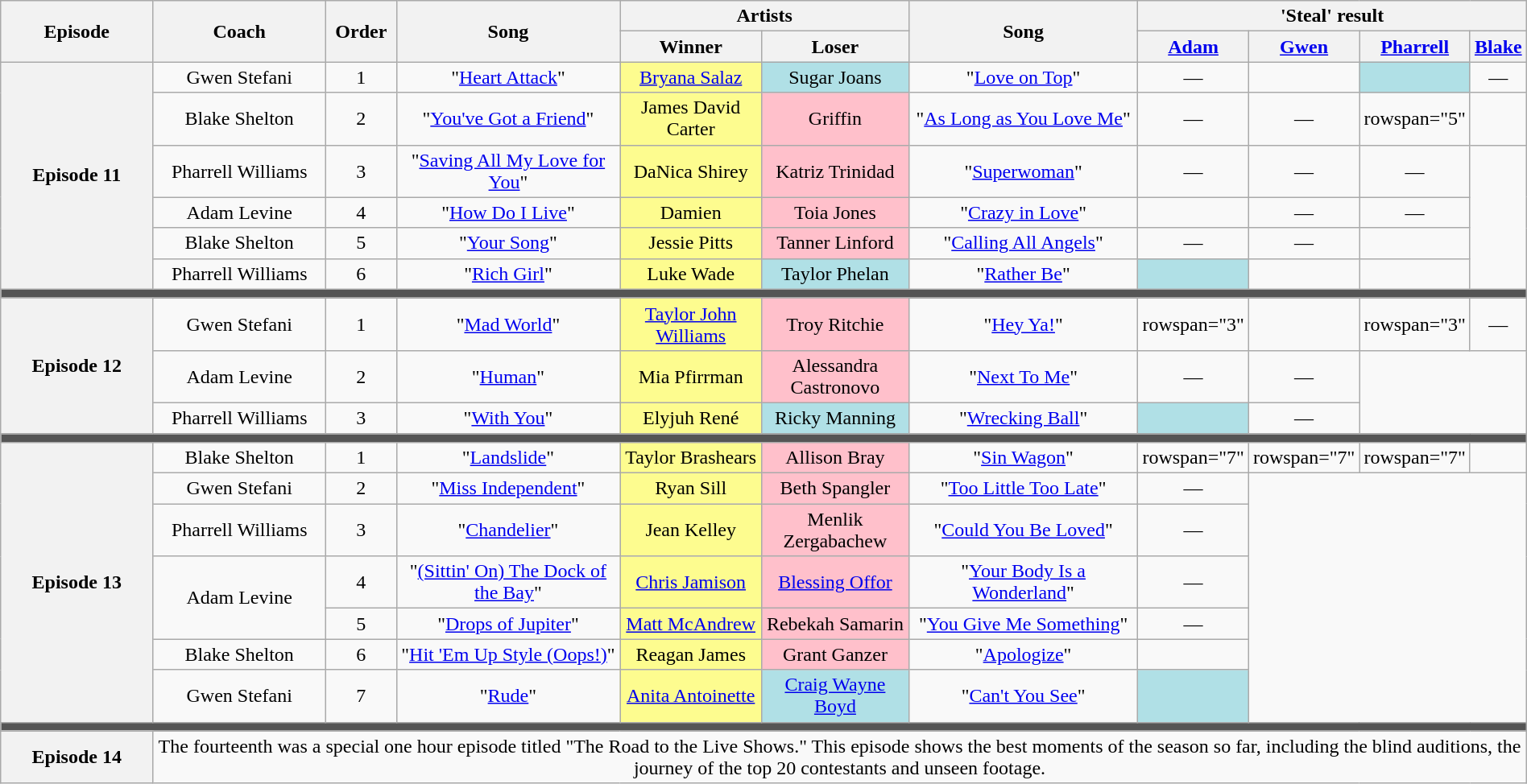<table class="wikitable" style="text-align: center; width:100%;">
<tr>
<th rowspan="2" style="width:13%;">Episode</th>
<th rowspan="2" style="width:15%;">Coach</th>
<th rowspan="2" style="width:05%;">Order</th>
<th rowspan="2" style="width:19%;">Song</th>
<th colspan="2" style="width:22%;">Artists</th>
<th rowspan="2" style="width:19%;">Song</th>
<th colspan="4" style="width:20%;">'Steal' result</th>
</tr>
<tr>
<th style="width:11%;">Winner</th>
<th style="width:11%;">Loser</th>
<th style="width:05%;"><a href='#'>Adam</a></th>
<th style="width:05%;"><a href='#'>Gwen</a></th>
<th style="width:05%;"><a href='#'>Pharrell</a></th>
<th style="width:05%;"><a href='#'>Blake</a></th>
</tr>
<tr>
<th rowspan="6">Episode 11<br><small></small></th>
<td>Gwen Stefani</td>
<td>1</td>
<td>"<a href='#'>Heart Attack</a>"</td>
<td style="background:#fdfc8f;"><a href='#'>Bryana Salaz</a></td>
<td style="background:#B0E0E6;">Sugar Joans</td>
<td>"<a href='#'>Love on Top</a>"</td>
<td>—</td>
<td></td>
<td style="background:#B0E0E6;"><strong></strong></td>
<td>—</td>
</tr>
<tr>
<td>Blake Shelton</td>
<td>2</td>
<td>"<a href='#'>You've Got a Friend</a>"</td>
<td style="background:#fdfc8f;">James David Carter</td>
<td style="background:pink;">Griffin</td>
<td>"<a href='#'>As Long as You Love Me</a>"</td>
<td>—</td>
<td>—</td>
<td>rowspan="5" </td>
<td></td>
</tr>
<tr>
<td>Pharrell Williams</td>
<td>3</td>
<td>"<a href='#'>Saving All My Love for You</a>"</td>
<td style="background:#fdfc8f;">DaNica Shirey</td>
<td style="background:pink;">Katriz Trinidad</td>
<td>"<a href='#'>Superwoman</a>"</td>
<td>—</td>
<td>—</td>
<td>—</td>
</tr>
<tr>
<td>Adam Levine</td>
<td>4</td>
<td>"<a href='#'>How Do I Live</a>"</td>
<td style="background:#fdfc8f;">Damien</td>
<td style="background:pink;">Toia Jones</td>
<td>"<a href='#'>Crazy in Love</a>"</td>
<td></td>
<td>—</td>
<td>—</td>
</tr>
<tr>
<td>Blake Shelton</td>
<td>5</td>
<td>"<a href='#'>Your Song</a>"</td>
<td style="background:#fdfc8f;">Jessie Pitts</td>
<td style="background:pink;">Tanner Linford</td>
<td>"<a href='#'>Calling All Angels</a>"</td>
<td>—</td>
<td>—</td>
<td></td>
</tr>
<tr>
<td>Pharrell Williams</td>
<td>6</td>
<td>"<a href='#'>Rich Girl</a>"</td>
<td style="background:#fdfc8f;">Luke Wade</td>
<td style="background:#B0E0E6;">Taylor Phelan</td>
<td>"<a href='#'>Rather Be</a>"</td>
<td style="background:#B0E0E6;"><strong></strong></td>
<td><strong></strong></td>
<td><strong></strong></td>
</tr>
<tr>
<td colspan="11" style="background:#555;"></td>
</tr>
<tr>
<th rowspan="3">Episode 12<br><small></small></th>
<td>Gwen Stefani</td>
<td>1</td>
<td>"<a href='#'>Mad World</a>"</td>
<td style="background:#fdfc8f;"><a href='#'>Taylor John Williams</a></td>
<td style="background:pink;">Troy Ritchie</td>
<td>"<a href='#'>Hey Ya!</a>"</td>
<td>rowspan="3" </td>
<td></td>
<td>rowspan="3" </td>
<td>—</td>
</tr>
<tr>
<td>Adam Levine</td>
<td>2</td>
<td>"<a href='#'>Human</a>"</td>
<td style="background:#fdfc8f;">Mia Pfirrman</td>
<td style="background:pink;">Alessandra Castronovo</td>
<td>"<a href='#'>Next To Me</a>"</td>
<td>—</td>
<td>—</td>
</tr>
<tr>
<td>Pharrell Williams</td>
<td>3</td>
<td>"<a href='#'>With You</a>"</td>
<td style="background:#fdfc8f;">Elyjuh René</td>
<td style="background:#B0E0E6;">Ricky Manning</td>
<td>"<a href='#'>Wrecking Ball</a>"</td>
<td style="background:#B0E0E6;"><strong></strong></td>
<td>—</td>
</tr>
<tr>
<td colspan="11" style="background:#555;"></td>
</tr>
<tr>
<th rowspan="7">Episode 13<br><small></small></th>
<td>Blake Shelton</td>
<td>1</td>
<td>"<a href='#'>Landslide</a>"</td>
<td style="background:#fdfc8f;">Taylor Brashears</td>
<td style="background:pink;">Allison Bray</td>
<td>"<a href='#'>Sin Wagon</a>"</td>
<td>rowspan="7" </td>
<td>rowspan="7" </td>
<td>rowspan="7" </td>
<td></td>
</tr>
<tr>
<td>Gwen Stefani</td>
<td>2</td>
<td>"<a href='#'>Miss Independent</a>"</td>
<td style="background:#fdfc8f;">Ryan Sill</td>
<td style="background:pink;">Beth Spangler</td>
<td>"<a href='#'>Too Little Too Late</a>"</td>
<td>—</td>
</tr>
<tr>
<td>Pharrell Williams</td>
<td>3</td>
<td>"<a href='#'>Chandelier</a>"</td>
<td style="background:#fdfc8f;">Jean Kelley</td>
<td style="background:pink;">Menlik Zergabachew</td>
<td>"<a href='#'>Could You Be Loved</a>"</td>
<td>—</td>
</tr>
<tr>
<td rowspan="2">Adam Levine</td>
<td>4</td>
<td>"<a href='#'>(Sittin' On) The Dock of the Bay</a>"</td>
<td style="background:#fdfc8f;"><a href='#'>Chris Jamison</a></td>
<td style="background:pink;"><a href='#'>Blessing Offor</a></td>
<td>"<a href='#'>Your Body Is a Wonderland</a>"</td>
<td>—</td>
</tr>
<tr>
<td>5</td>
<td>"<a href='#'>Drops of Jupiter</a>"</td>
<td style="background:#fdfc8f;"><a href='#'>Matt McAndrew</a></td>
<td style="background:pink;">Rebekah Samarin</td>
<td>"<a href='#'>You Give Me Something</a>"</td>
<td>—</td>
</tr>
<tr>
<td>Blake Shelton</td>
<td>6</td>
<td>"<a href='#'>Hit 'Em Up Style (Oops!)</a>"</td>
<td style="background:#fdfc8f;">Reagan James</td>
<td style="background:pink;">Grant Ganzer</td>
<td>"<a href='#'>Apologize</a>"</td>
<td></td>
</tr>
<tr>
<td>Gwen Stefani</td>
<td>7</td>
<td>"<a href='#'>Rude</a>"</td>
<td style="background:#fdfc8f;"><a href='#'>Anita Antoinette</a></td>
<td style="background:#B0E0E6;"><a href='#'>Craig Wayne Boyd</a></td>
<td>"<a href='#'>Can't You See</a>"</td>
<td style="background:#B0E0E6;"><strong></strong></td>
</tr>
<tr>
<td colspan="11" style="background:#555;"></td>
</tr>
<tr>
<th>Episode 14<br><small></small></th>
<td colspan="10">The fourteenth was a special one hour episode titled "The Road to the Live Shows." This episode shows the best moments of the season so far, including the blind auditions, the journey of the top 20 contestants and unseen footage.</td>
</tr>
</table>
